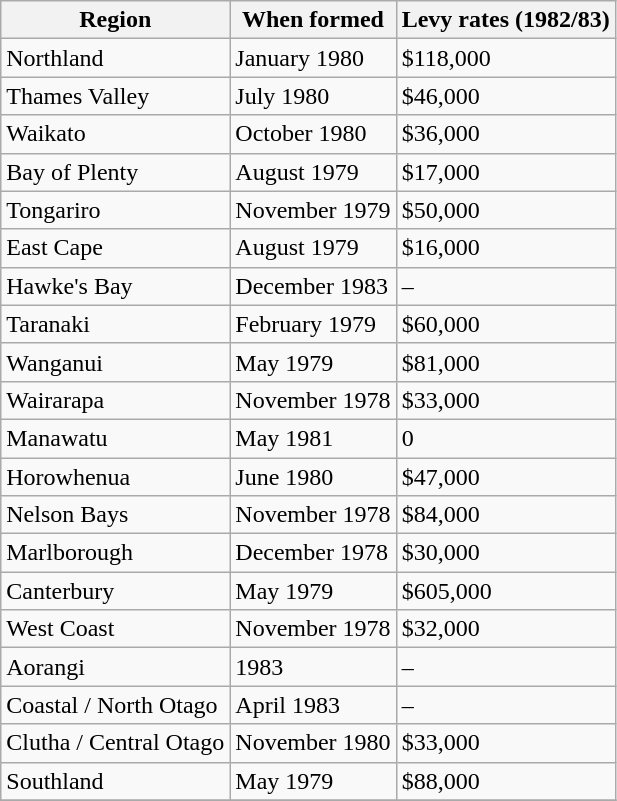<table class="wikitable">
<tr>
<th>Region</th>
<th>When formed</th>
<th>Levy rates (1982/83)</th>
</tr>
<tr>
<td>Northland</td>
<td>January 1980</td>
<td>$118,000</td>
</tr>
<tr>
<td>Thames Valley</td>
<td>July 1980</td>
<td>$46,000</td>
</tr>
<tr>
<td>Waikato</td>
<td>October 1980</td>
<td>$36,000</td>
</tr>
<tr>
<td>Bay of Plenty</td>
<td>August 1979</td>
<td>$17,000</td>
</tr>
<tr>
<td>Tongariro</td>
<td>November 1979</td>
<td>$50,000</td>
</tr>
<tr>
<td>East Cape</td>
<td>August 1979</td>
<td>$16,000</td>
</tr>
<tr>
<td>Hawke's Bay</td>
<td>December 1983</td>
<td>–</td>
</tr>
<tr>
<td>Taranaki</td>
<td>February 1979</td>
<td>$60,000</td>
</tr>
<tr>
<td>Wanganui</td>
<td>May 1979</td>
<td>$81,000</td>
</tr>
<tr>
<td>Wairarapa</td>
<td>November 1978</td>
<td>$33,000</td>
</tr>
<tr>
<td>Manawatu</td>
<td>May 1981</td>
<td>0</td>
</tr>
<tr>
<td>Horowhenua</td>
<td>June 1980</td>
<td>$47,000</td>
</tr>
<tr>
<td>Nelson Bays</td>
<td>November 1978</td>
<td>$84,000</td>
</tr>
<tr>
<td>Marlborough</td>
<td>December 1978</td>
<td>$30,000</td>
</tr>
<tr>
<td>Canterbury</td>
<td>May 1979</td>
<td>$605,000</td>
</tr>
<tr>
<td>West Coast</td>
<td>November 1978</td>
<td>$32,000</td>
</tr>
<tr>
<td>Aorangi</td>
<td>1983</td>
<td>–</td>
</tr>
<tr>
<td>Coastal / North Otago</td>
<td>April 1983</td>
<td>–</td>
</tr>
<tr>
<td>Clutha / Central Otago</td>
<td>November 1980</td>
<td>$33,000</td>
</tr>
<tr>
<td>Southland</td>
<td>May 1979</td>
<td>$88,000</td>
</tr>
<tr>
</tr>
</table>
